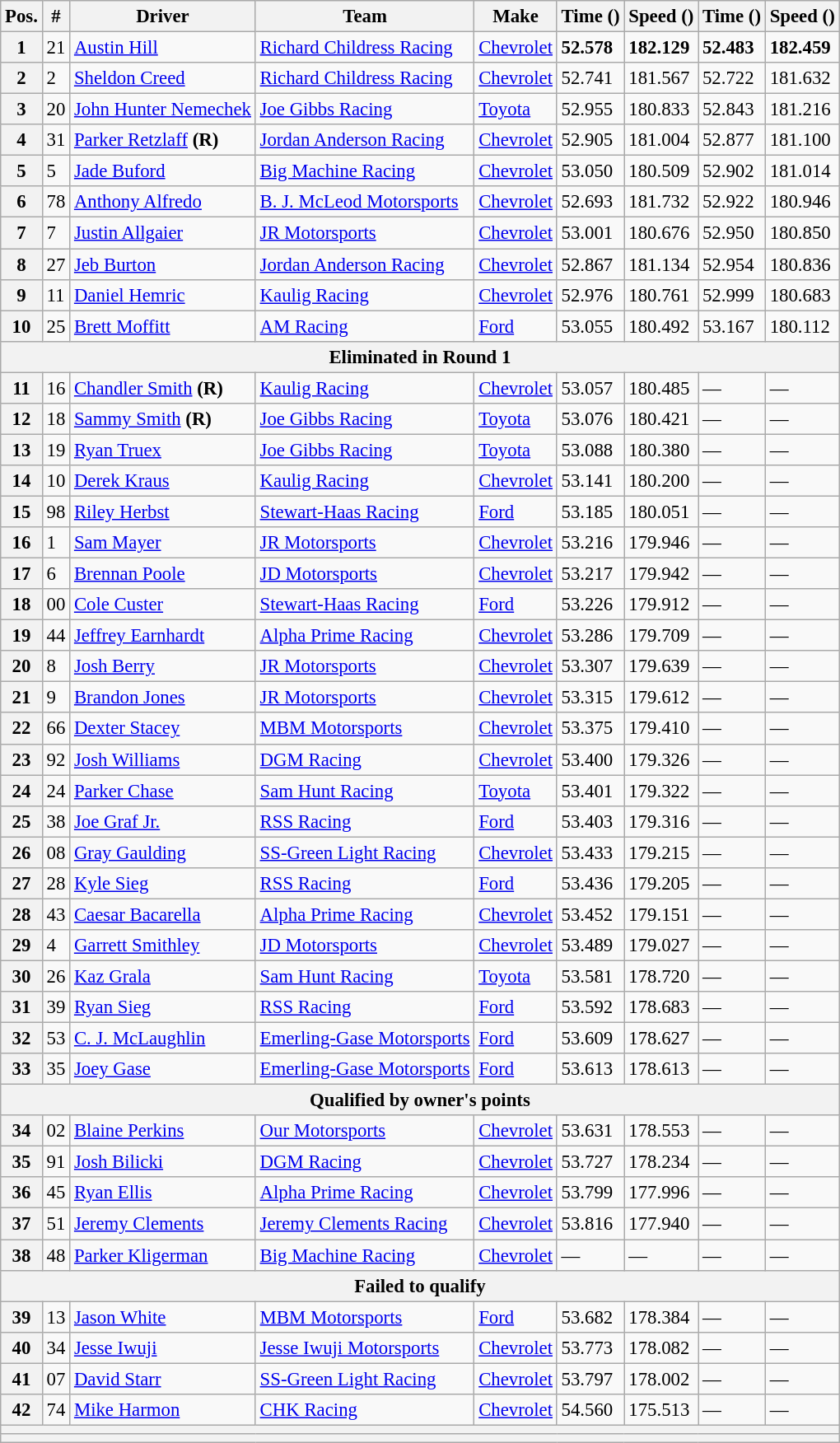<table class="wikitable" style="font-size:95%">
<tr>
<th>Pos.</th>
<th>#</th>
<th>Driver</th>
<th>Team</th>
<th>Make</th>
<th>Time ()</th>
<th>Speed ()</th>
<th>Time ()</th>
<th>Speed ()</th>
</tr>
<tr>
<th>1</th>
<td>21</td>
<td><a href='#'>Austin Hill</a></td>
<td><a href='#'>Richard Childress Racing</a></td>
<td><a href='#'>Chevrolet</a></td>
<td><strong>52.578</strong></td>
<td><strong>182.129</strong></td>
<td><strong>52.483</strong></td>
<td><strong>182.459</strong></td>
</tr>
<tr>
<th>2</th>
<td>2</td>
<td><a href='#'>Sheldon Creed</a></td>
<td><a href='#'>Richard Childress Racing</a></td>
<td><a href='#'>Chevrolet</a></td>
<td>52.741</td>
<td>181.567</td>
<td>52.722</td>
<td>181.632</td>
</tr>
<tr>
<th>3</th>
<td>20</td>
<td><a href='#'>John Hunter Nemechek</a></td>
<td><a href='#'>Joe Gibbs Racing</a></td>
<td><a href='#'>Toyota</a></td>
<td>52.955</td>
<td>180.833</td>
<td>52.843</td>
<td>181.216</td>
</tr>
<tr>
<th>4</th>
<td>31</td>
<td><a href='#'>Parker Retzlaff</a> <strong>(R)</strong></td>
<td><a href='#'>Jordan Anderson Racing</a></td>
<td><a href='#'>Chevrolet</a></td>
<td>52.905</td>
<td>181.004</td>
<td>52.877</td>
<td>181.100</td>
</tr>
<tr>
<th>5</th>
<td>5</td>
<td><a href='#'>Jade Buford</a></td>
<td><a href='#'>Big Machine Racing</a></td>
<td><a href='#'>Chevrolet</a></td>
<td>53.050</td>
<td>180.509</td>
<td>52.902</td>
<td>181.014</td>
</tr>
<tr>
<th>6</th>
<td>78</td>
<td><a href='#'>Anthony Alfredo</a></td>
<td><a href='#'>B. J. McLeod Motorsports</a></td>
<td><a href='#'>Chevrolet</a></td>
<td>52.693</td>
<td>181.732</td>
<td>52.922</td>
<td>180.946</td>
</tr>
<tr>
<th>7</th>
<td>7</td>
<td><a href='#'>Justin Allgaier</a></td>
<td><a href='#'>JR Motorsports</a></td>
<td><a href='#'>Chevrolet</a></td>
<td>53.001</td>
<td>180.676</td>
<td>52.950</td>
<td>180.850</td>
</tr>
<tr>
<th>8</th>
<td>27</td>
<td><a href='#'>Jeb Burton</a></td>
<td><a href='#'>Jordan Anderson Racing</a></td>
<td><a href='#'>Chevrolet</a></td>
<td>52.867</td>
<td>181.134</td>
<td>52.954</td>
<td>180.836</td>
</tr>
<tr>
<th>9</th>
<td>11</td>
<td><a href='#'>Daniel Hemric</a></td>
<td><a href='#'>Kaulig Racing</a></td>
<td><a href='#'>Chevrolet</a></td>
<td>52.976</td>
<td>180.761</td>
<td>52.999</td>
<td>180.683</td>
</tr>
<tr>
<th>10</th>
<td>25</td>
<td><a href='#'>Brett Moffitt</a></td>
<td><a href='#'>AM Racing</a></td>
<td><a href='#'>Ford</a></td>
<td>53.055</td>
<td>180.492</td>
<td>53.167</td>
<td>180.112</td>
</tr>
<tr>
<th colspan="9">Eliminated in Round 1</th>
</tr>
<tr>
<th>11</th>
<td>16</td>
<td><a href='#'>Chandler Smith</a> <strong>(R)</strong></td>
<td><a href='#'>Kaulig Racing</a></td>
<td><a href='#'>Chevrolet</a></td>
<td>53.057</td>
<td>180.485</td>
<td>—</td>
<td>—</td>
</tr>
<tr>
<th>12</th>
<td>18</td>
<td><a href='#'>Sammy Smith</a> <strong>(R)</strong></td>
<td><a href='#'>Joe Gibbs Racing</a></td>
<td><a href='#'>Toyota</a></td>
<td>53.076</td>
<td>180.421</td>
<td>—</td>
<td>—</td>
</tr>
<tr>
<th>13</th>
<td>19</td>
<td><a href='#'>Ryan Truex</a></td>
<td><a href='#'>Joe Gibbs Racing</a></td>
<td><a href='#'>Toyota</a></td>
<td>53.088</td>
<td>180.380</td>
<td>—</td>
<td>—</td>
</tr>
<tr>
<th>14</th>
<td>10</td>
<td><a href='#'>Derek Kraus</a></td>
<td><a href='#'>Kaulig Racing</a></td>
<td><a href='#'>Chevrolet</a></td>
<td>53.141</td>
<td>180.200</td>
<td>—</td>
<td>—</td>
</tr>
<tr>
<th>15</th>
<td>98</td>
<td><a href='#'>Riley Herbst</a></td>
<td><a href='#'>Stewart-Haas Racing</a></td>
<td><a href='#'>Ford</a></td>
<td>53.185</td>
<td>180.051</td>
<td>—</td>
<td>—</td>
</tr>
<tr>
<th>16</th>
<td>1</td>
<td><a href='#'>Sam Mayer</a></td>
<td><a href='#'>JR Motorsports</a></td>
<td><a href='#'>Chevrolet</a></td>
<td>53.216</td>
<td>179.946</td>
<td>—</td>
<td>—</td>
</tr>
<tr>
<th>17</th>
<td>6</td>
<td><a href='#'>Brennan Poole</a></td>
<td><a href='#'>JD Motorsports</a></td>
<td><a href='#'>Chevrolet</a></td>
<td>53.217</td>
<td>179.942</td>
<td>—</td>
<td>—</td>
</tr>
<tr>
<th>18</th>
<td>00</td>
<td><a href='#'>Cole Custer</a></td>
<td><a href='#'>Stewart-Haas Racing</a></td>
<td><a href='#'>Ford</a></td>
<td>53.226</td>
<td>179.912</td>
<td>—</td>
<td>—</td>
</tr>
<tr>
<th>19</th>
<td>44</td>
<td><a href='#'>Jeffrey Earnhardt</a></td>
<td><a href='#'>Alpha Prime Racing</a></td>
<td><a href='#'>Chevrolet</a></td>
<td>53.286</td>
<td>179.709</td>
<td>—</td>
<td>—</td>
</tr>
<tr>
<th>20</th>
<td>8</td>
<td><a href='#'>Josh Berry</a></td>
<td><a href='#'>JR Motorsports</a></td>
<td><a href='#'>Chevrolet</a></td>
<td>53.307</td>
<td>179.639</td>
<td>—</td>
<td>—</td>
</tr>
<tr>
<th>21</th>
<td>9</td>
<td><a href='#'>Brandon Jones</a></td>
<td><a href='#'>JR Motorsports</a></td>
<td><a href='#'>Chevrolet</a></td>
<td>53.315</td>
<td>179.612</td>
<td>—</td>
<td>—</td>
</tr>
<tr>
<th>22</th>
<td>66</td>
<td><a href='#'>Dexter Stacey</a></td>
<td><a href='#'>MBM Motorsports</a></td>
<td><a href='#'>Chevrolet</a></td>
<td>53.375</td>
<td>179.410</td>
<td>—</td>
<td>—</td>
</tr>
<tr>
<th>23</th>
<td>92</td>
<td><a href='#'>Josh Williams</a></td>
<td><a href='#'>DGM Racing</a></td>
<td><a href='#'>Chevrolet</a></td>
<td>53.400</td>
<td>179.326</td>
<td>—</td>
<td>—</td>
</tr>
<tr>
<th>24</th>
<td>24</td>
<td><a href='#'>Parker Chase</a></td>
<td><a href='#'>Sam Hunt Racing</a></td>
<td><a href='#'>Toyota</a></td>
<td>53.401</td>
<td>179.322</td>
<td>—</td>
<td>—</td>
</tr>
<tr>
<th>25</th>
<td>38</td>
<td><a href='#'>Joe Graf Jr.</a></td>
<td><a href='#'>RSS Racing</a></td>
<td><a href='#'>Ford</a></td>
<td>53.403</td>
<td>179.316</td>
<td>—</td>
<td>—</td>
</tr>
<tr>
<th>26</th>
<td>08</td>
<td><a href='#'>Gray Gaulding</a></td>
<td><a href='#'>SS-Green Light Racing</a></td>
<td><a href='#'>Chevrolet</a></td>
<td>53.433</td>
<td>179.215</td>
<td>—</td>
<td>—</td>
</tr>
<tr>
<th>27</th>
<td>28</td>
<td><a href='#'>Kyle Sieg</a></td>
<td><a href='#'>RSS Racing</a></td>
<td><a href='#'>Ford</a></td>
<td>53.436</td>
<td>179.205</td>
<td>—</td>
<td>—</td>
</tr>
<tr>
<th>28</th>
<td>43</td>
<td><a href='#'>Caesar Bacarella</a></td>
<td><a href='#'>Alpha Prime Racing</a></td>
<td><a href='#'>Chevrolet</a></td>
<td>53.452</td>
<td>179.151</td>
<td>—</td>
<td>—</td>
</tr>
<tr>
<th>29</th>
<td>4</td>
<td><a href='#'>Garrett Smithley</a></td>
<td><a href='#'>JD Motorsports</a></td>
<td><a href='#'>Chevrolet</a></td>
<td>53.489</td>
<td>179.027</td>
<td>—</td>
<td>—</td>
</tr>
<tr>
<th>30</th>
<td>26</td>
<td><a href='#'>Kaz Grala</a></td>
<td><a href='#'>Sam Hunt Racing</a></td>
<td><a href='#'>Toyota</a></td>
<td>53.581</td>
<td>178.720</td>
<td>—</td>
<td>—</td>
</tr>
<tr>
<th>31</th>
<td>39</td>
<td><a href='#'>Ryan Sieg</a></td>
<td><a href='#'>RSS Racing</a></td>
<td><a href='#'>Ford</a></td>
<td>53.592</td>
<td>178.683</td>
<td>—</td>
<td>—</td>
</tr>
<tr>
<th>32</th>
<td>53</td>
<td><a href='#'>C. J. McLaughlin</a></td>
<td><a href='#'>Emerling-Gase Motorsports</a></td>
<td><a href='#'>Ford</a></td>
<td>53.609</td>
<td>178.627</td>
<td>—</td>
<td>—</td>
</tr>
<tr>
<th>33</th>
<td>35</td>
<td><a href='#'>Joey Gase</a></td>
<td><a href='#'>Emerling-Gase Motorsports</a></td>
<td><a href='#'>Ford</a></td>
<td>53.613</td>
<td>178.613</td>
<td>—</td>
<td>—</td>
</tr>
<tr>
<th colspan="9">Qualified by owner's points</th>
</tr>
<tr>
<th>34</th>
<td>02</td>
<td><a href='#'>Blaine Perkins</a></td>
<td><a href='#'>Our Motorsports</a></td>
<td><a href='#'>Chevrolet</a></td>
<td>53.631</td>
<td>178.553</td>
<td>—</td>
<td>—</td>
</tr>
<tr>
<th>35</th>
<td>91</td>
<td><a href='#'>Josh Bilicki</a></td>
<td><a href='#'>DGM Racing</a></td>
<td><a href='#'>Chevrolet</a></td>
<td>53.727</td>
<td>178.234</td>
<td>—</td>
<td>—</td>
</tr>
<tr>
<th>36</th>
<td>45</td>
<td><a href='#'>Ryan Ellis</a></td>
<td><a href='#'>Alpha Prime Racing</a></td>
<td><a href='#'>Chevrolet</a></td>
<td>53.799</td>
<td>177.996</td>
<td>—</td>
<td>—</td>
</tr>
<tr>
<th>37</th>
<td>51</td>
<td><a href='#'>Jeremy Clements</a></td>
<td><a href='#'>Jeremy Clements Racing</a></td>
<td><a href='#'>Chevrolet</a></td>
<td>53.816</td>
<td>177.940</td>
<td>—</td>
<td>—</td>
</tr>
<tr>
<th>38</th>
<td>48</td>
<td><a href='#'>Parker Kligerman</a></td>
<td><a href='#'>Big Machine Racing</a></td>
<td><a href='#'>Chevrolet</a></td>
<td>—</td>
<td>—</td>
<td>—</td>
<td>—</td>
</tr>
<tr>
<th colspan="9">Failed to qualify</th>
</tr>
<tr>
<th>39</th>
<td>13</td>
<td><a href='#'>Jason White</a></td>
<td><a href='#'>MBM Motorsports</a></td>
<td><a href='#'>Ford</a></td>
<td>53.682</td>
<td>178.384</td>
<td>—</td>
<td>—</td>
</tr>
<tr>
<th>40</th>
<td>34</td>
<td><a href='#'>Jesse Iwuji</a></td>
<td><a href='#'>Jesse Iwuji Motorsports</a></td>
<td><a href='#'>Chevrolet</a></td>
<td>53.773</td>
<td>178.082</td>
<td>—</td>
<td>—</td>
</tr>
<tr>
<th>41</th>
<td>07</td>
<td><a href='#'>David Starr</a></td>
<td><a href='#'>SS-Green Light Racing</a></td>
<td><a href='#'>Chevrolet</a></td>
<td>53.797</td>
<td>178.002</td>
<td>—</td>
<td>—</td>
</tr>
<tr>
<th>42</th>
<td>74</td>
<td><a href='#'>Mike Harmon</a></td>
<td><a href='#'>CHK Racing</a></td>
<td><a href='#'>Chevrolet</a></td>
<td>54.560</td>
<td>175.513</td>
<td>—</td>
<td>—</td>
</tr>
<tr>
<th colspan="9"></th>
</tr>
<tr>
<th colspan="9"></th>
</tr>
</table>
